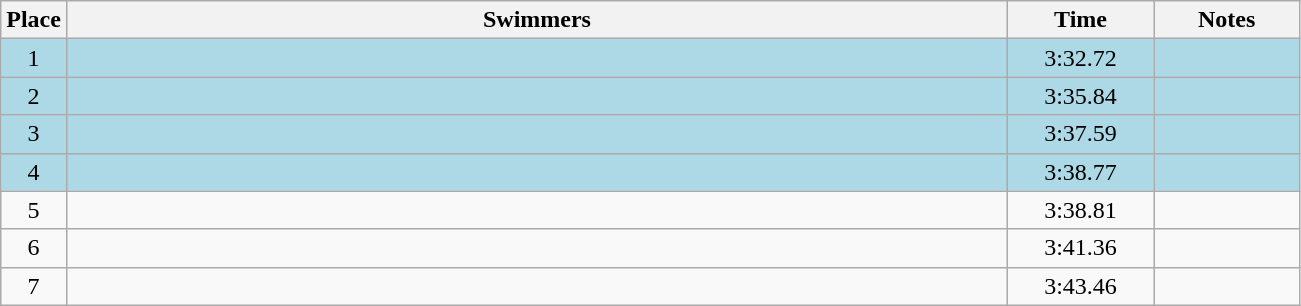<table class=wikitable style="text-align:center">
<tr>
<th>Place</th>
<th width=620>Swimmers</th>
<th width=90>Time</th>
<th width=90>Notes</th>
</tr>
<tr bgcolor=lightblue>
<td>1</td>
<td align=left></td>
<td>3:32.72</td>
<td></td>
</tr>
<tr bgcolor=lightblue>
<td>2</td>
<td align=left></td>
<td>3:35.84</td>
<td></td>
</tr>
<tr bgcolor=lightblue>
<td>3</td>
<td align=left></td>
<td>3:37.59</td>
<td></td>
</tr>
<tr bgcolor=lightblue>
<td>4</td>
<td align=left></td>
<td>3:38.77</td>
<td></td>
</tr>
<tr>
<td>5</td>
<td align=left></td>
<td>3:38.81</td>
<td></td>
</tr>
<tr>
<td>6</td>
<td align=left></td>
<td>3:41.36</td>
<td></td>
</tr>
<tr>
<td>7</td>
<td align=left></td>
<td>3:43.46</td>
<td></td>
</tr>
</table>
